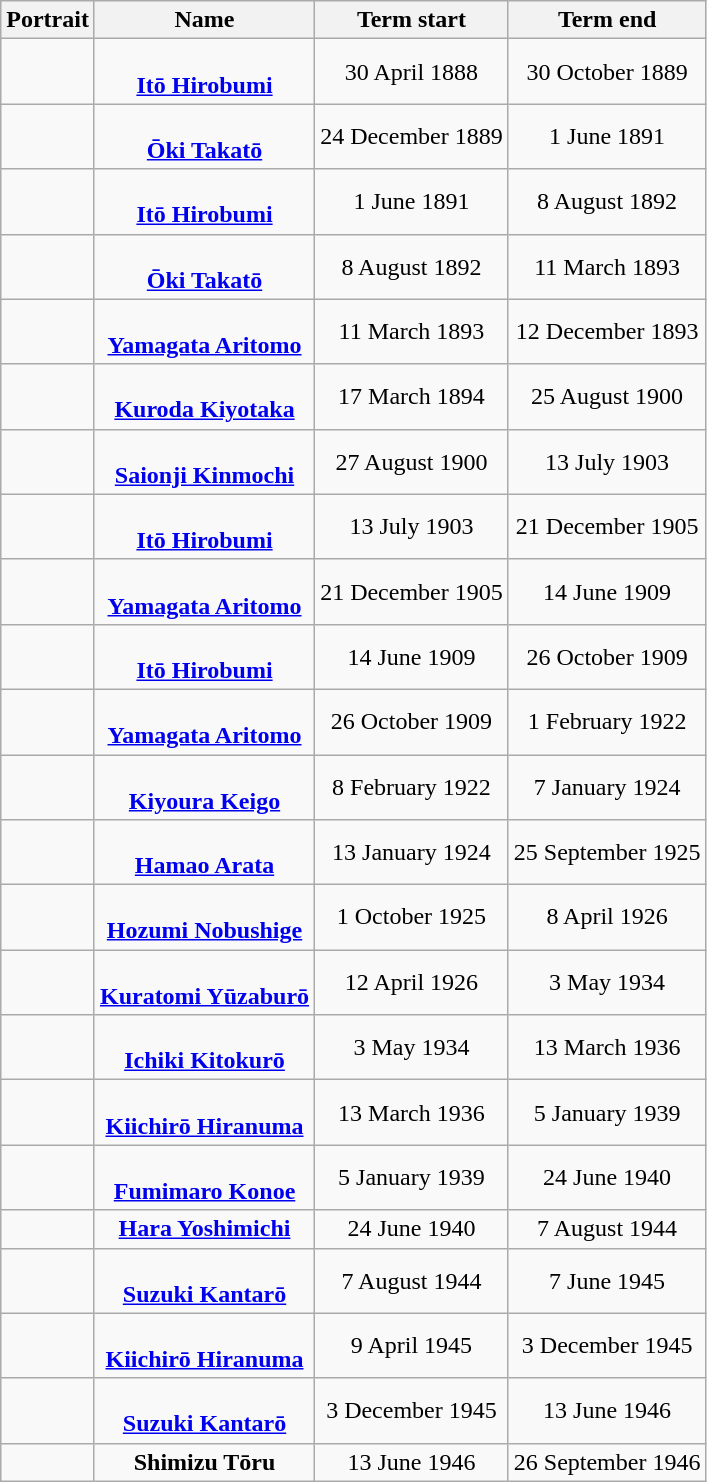<table class=wikitable style="text-align:center">
<tr>
<th>Portrait</th>
<th>Name</th>
<th>Term start</th>
<th>Term end</th>
</tr>
<tr>
<td></td>
<td><a href='#'><br><strong>Itō Hirobumi</strong></a><br></td>
<td>30 April 1888</td>
<td>30 October 1889</td>
</tr>
<tr>
<td></td>
<td><a href='#'><br><strong>Ōki Takatō</strong></a><br></td>
<td>24 December 1889</td>
<td>1 June 1891</td>
</tr>
<tr>
<td></td>
<td><a href='#'><br><strong>Itō Hirobumi</strong></a><br></td>
<td>1 June 1891</td>
<td>8 August 1892</td>
</tr>
<tr>
<td></td>
<td><a href='#'><br><strong>Ōki Takatō</strong></a><br></td>
<td>8 August 1892</td>
<td>11 March 1893</td>
</tr>
<tr>
<td></td>
<td><a href='#'><br><strong>Yamagata Aritomo</strong></a><br></td>
<td>11 March 1893</td>
<td>12 December 1893</td>
</tr>
<tr>
<td></td>
<td><a href='#'><br><strong>Kuroda Kiyotaka</strong></a><br></td>
<td>17 March 1894</td>
<td>25 August 1900</td>
</tr>
<tr>
<td></td>
<td><a href='#'><br><strong>Saionji Kinmochi</strong></a><br></td>
<td>27 August 1900</td>
<td>13 July 1903</td>
</tr>
<tr>
<td></td>
<td><a href='#'><br><strong>Itō Hirobumi</strong></a><br></td>
<td>13 July 1903</td>
<td>21 December 1905</td>
</tr>
<tr>
<td></td>
<td><a href='#'><br><strong>Yamagata Aritomo</strong></a><br></td>
<td>21 December 1905</td>
<td>14 June 1909</td>
</tr>
<tr>
<td></td>
<td><a href='#'><br><strong>Itō Hirobumi</strong></a><br></td>
<td>14 June 1909</td>
<td>26 October 1909</td>
</tr>
<tr>
<td></td>
<td><a href='#'><br><strong>Yamagata Aritomo</strong></a><br></td>
<td>26 October 1909</td>
<td>1 February 1922</td>
</tr>
<tr>
<td></td>
<td><a href='#'><br><strong>Kiyoura Keigo</strong></a><br></td>
<td>8 February 1922</td>
<td>7 January 1924</td>
</tr>
<tr>
<td></td>
<td><a href='#'><br><strong>Hamao Arata</strong></a><br></td>
<td>13 January 1924</td>
<td>25 September 1925</td>
</tr>
<tr>
<td></td>
<td><a href='#'><br><strong>Hozumi Nobushige</strong></a><br></td>
<td>1 October 1925</td>
<td>8 April 1926</td>
</tr>
<tr>
<td></td>
<td><a href='#'><br><strong>Kuratomi Yūzaburō</strong></a><br></td>
<td>12 April 1926</td>
<td>3 May 1934</td>
</tr>
<tr>
<td></td>
<td><a href='#'><br><strong>Ichiki Kitokurō</strong></a><br></td>
<td>3 May 1934</td>
<td>13 March 1936</td>
</tr>
<tr>
<td></td>
<td><a href='#'><br><strong>Kiichirō Hiranuma</strong></a><br></td>
<td>13 March 1936</td>
<td>5 January 1939</td>
</tr>
<tr>
<td></td>
<td><a href='#'><br><strong>Fumimaro Konoe</strong></a><br></td>
<td>5 January 1939</td>
<td>24 June 1940</td>
</tr>
<tr>
<td></td>
<td><a href='#'><strong>Hara Yoshimichi</strong></a><br></td>
<td>24 June 1940</td>
<td>7 August 1944</td>
</tr>
<tr>
<td></td>
<td><a href='#'><br><strong>Suzuki Kantarō</strong></a><br></td>
<td>7 August 1944</td>
<td>7 June 1945</td>
</tr>
<tr>
<td></td>
<td><a href='#'><br><strong>Kiichirō Hiranuma</strong></a><br></td>
<td>9 April 1945</td>
<td>3 December 1945</td>
</tr>
<tr>
<td></td>
<td><a href='#'><br><strong>Suzuki Kantarō</strong></a><br></td>
<td>3 December 1945</td>
<td>13 June 1946</td>
</tr>
<tr>
<td></td>
<td><strong>Shimizu Tōru</strong><br></td>
<td>13 June 1946</td>
<td>26 September 1946</td>
</tr>
</table>
